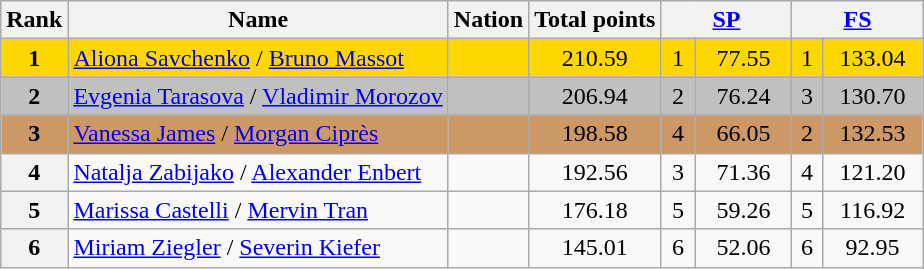<table class="wikitable sortable">
<tr>
<th>Rank</th>
<th>Name</th>
<th>Nation</th>
<th>Total points</th>
<th colspan="2" width="80px"><a href='#'>SP</a></th>
<th colspan="2" width="80px"><a href='#'>FS</a></th>
</tr>
<tr bgcolor="gold">
<td align="center"><strong>1</strong></td>
<td><a href='#'>Aliona Savchenko</a> / <a href='#'>Bruno Massot</a></td>
<td></td>
<td align="center">210.59</td>
<td align="center">1</td>
<td align="center">77.55</td>
<td align="center">1</td>
<td align="center">133.04</td>
</tr>
<tr bgcolor="silver">
<td align="center"><strong>2</strong></td>
<td><a href='#'>Evgenia Tarasova</a> / <a href='#'>Vladimir Morozov</a></td>
<td></td>
<td align="center">206.94</td>
<td align="center">2</td>
<td align="center">76.24</td>
<td align="center">3</td>
<td align="center">130.70</td>
</tr>
<tr bgcolor="cc9966">
<td align="center"><strong>3</strong></td>
<td><a href='#'>Vanessa James</a> / <a href='#'>Morgan Ciprès</a></td>
<td></td>
<td align="center">198.58</td>
<td align="center">4</td>
<td align="center">66.05</td>
<td align="center">2</td>
<td align="center">132.53</td>
</tr>
<tr>
<th>4</th>
<td><a href='#'>Natalja Zabijako</a> / <a href='#'>Alexander Enbert</a></td>
<td></td>
<td align="center">192.56</td>
<td align="center">3</td>
<td align="center">71.36</td>
<td align="center">4</td>
<td align="center">121.20</td>
</tr>
<tr>
<th>5</th>
<td><a href='#'>Marissa Castelli</a> / <a href='#'>Mervin Tran</a></td>
<td></td>
<td align="center">176.18</td>
<td align="center">5</td>
<td align="center">59.26</td>
<td align="center">5</td>
<td align="center">116.92</td>
</tr>
<tr>
<th>6</th>
<td><a href='#'>Miriam Ziegler</a> / <a href='#'>Severin Kiefer</a></td>
<td></td>
<td align="center">145.01</td>
<td align="center">6</td>
<td align="center">52.06</td>
<td align="center">6</td>
<td align="center">92.95</td>
</tr>
</table>
